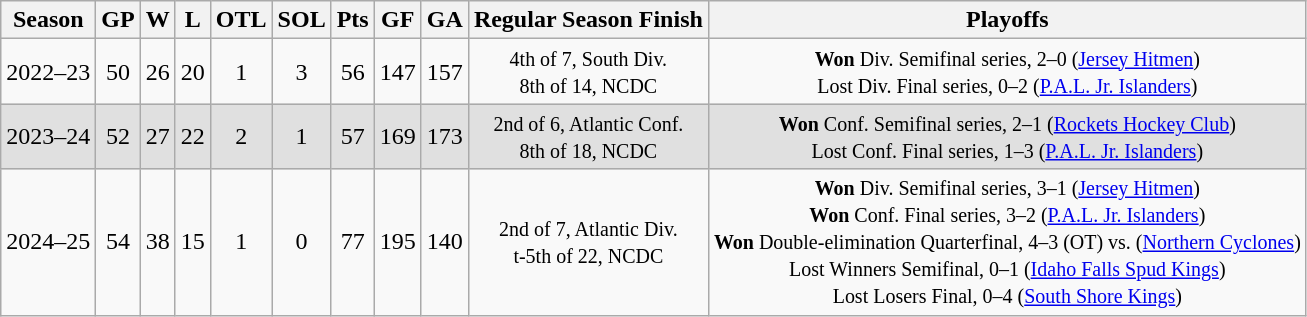<table class="wikitable" style="text-align:center">
<tr>
<th>Season</th>
<th>GP</th>
<th>W</th>
<th>L</th>
<th>OTL</th>
<th>SOL</th>
<th>Pts</th>
<th>GF</th>
<th>GA</th>
<th>Regular Season Finish</th>
<th>Playoffs</th>
</tr>
<tr>
<td>2022–23</td>
<td>50</td>
<td>26</td>
<td>20</td>
<td>1</td>
<td>3</td>
<td>56</td>
<td>147</td>
<td>157</td>
<td><small>4th of 7, South Div.<br>8th of 14, NCDC</small></td>
<td><small><strong>Won</strong> Div. Semifinal series, 2–0 (<a href='#'>Jersey Hitmen</a>)<br>Lost Div. Final series, 0–2 (<a href='#'>P.A.L. Jr. Islanders</a>)</small></td>
</tr>
<tr bgcolor=e0e0e0>
<td>2023–24</td>
<td>52</td>
<td>27</td>
<td>22</td>
<td>2</td>
<td>1</td>
<td>57</td>
<td>169</td>
<td>173</td>
<td><small>2nd of 6, Atlantic Conf.<br>8th of 18, NCDC</small></td>
<td><small><strong>Won</strong> Conf. Semifinal series, 2–1 (<a href='#'>Rockets Hockey Club</a>)<br>Lost Conf. Final series, 1–3 (<a href='#'>P.A.L. Jr. Islanders</a>)</small></td>
</tr>
<tr>
<td>2024–25</td>
<td>54</td>
<td>38</td>
<td>15</td>
<td>1</td>
<td>0</td>
<td>77</td>
<td>195</td>
<td>140</td>
<td><small>2nd of 7, Atlantic Div.<br>t-5th of 22, NCDC</small></td>
<td><small><strong>Won</strong> Div. Semifinal series, 3–1 (<a href='#'>Jersey Hitmen</a>)<br><strong>Won</strong> Conf. Final series, 3–2 (<a href='#'>P.A.L. Jr. Islanders</a>)<br><strong>Won</strong> Double-elimination Quarterfinal, 4–3 (OT) vs. (<a href='#'>Northern Cyclones</a>)<br>Lost Winners Semifinal, 0–1 (<a href='#'>Idaho Falls Spud Kings</a>)<br>Lost Losers Final, 0–4 (<a href='#'>South Shore Kings</a>)</small></td>
</tr>
</table>
